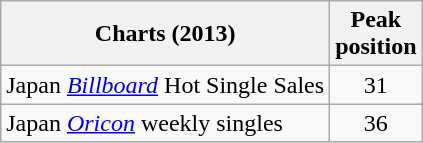<table class="wikitable sortable">
<tr>
<th>Charts (2013)</th>
<th>Peak<br>position</th>
</tr>
<tr>
<td>Japan <em><a href='#'>Billboard</a></em> Hot Single Sales</td>
<td style="text-align:center;">31</td>
</tr>
<tr>
<td>Japan <em><a href='#'>Oricon</a></em> weekly singles</td>
<td style="text-align:center;">36</td>
</tr>
</table>
